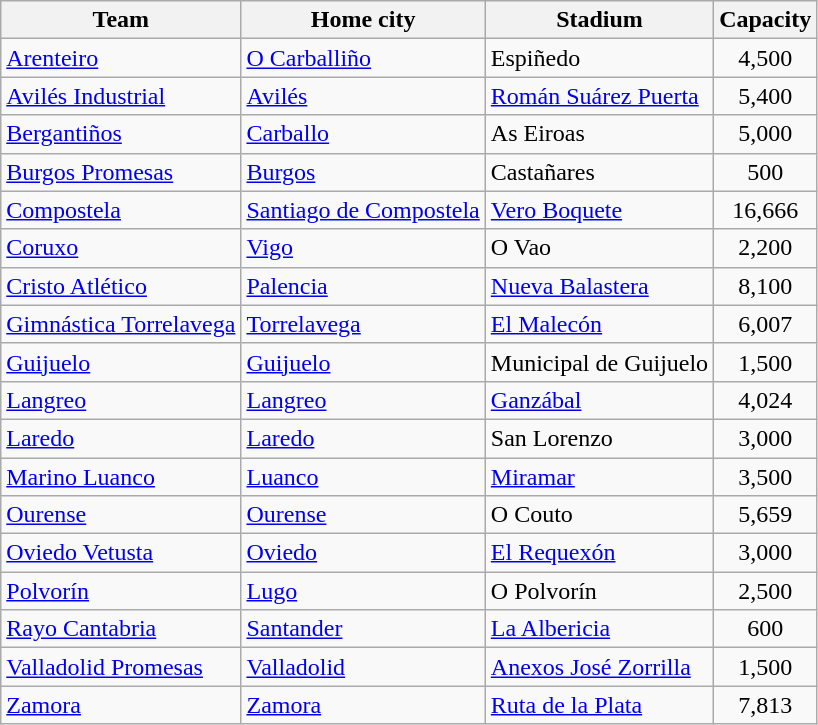<table class="wikitable sortable">
<tr>
<th>Team</th>
<th>Home city</th>
<th>Stadium</th>
<th>Capacity</th>
</tr>
<tr>
<td><a href='#'>Arenteiro</a></td>
<td><a href='#'>O Carballiño</a></td>
<td>Espiñedo</td>
<td align=center>4,500</td>
</tr>
<tr>
<td><a href='#'>Avilés Industrial</a></td>
<td><a href='#'>Avilés</a></td>
<td><a href='#'>Román Suárez Puerta</a></td>
<td align=center>5,400</td>
</tr>
<tr>
<td><a href='#'>Bergantiños</a></td>
<td><a href='#'>Carballo</a></td>
<td>As Eiroas</td>
<td align=center>5,000</td>
</tr>
<tr>
<td><a href='#'>Burgos Promesas</a></td>
<td><a href='#'>Burgos</a></td>
<td>Castañares</td>
<td align=center>500</td>
</tr>
<tr>
<td><a href='#'>Compostela</a></td>
<td><a href='#'>Santiago de Compostela</a></td>
<td><a href='#'>Vero Boquete</a></td>
<td align=center>16,666</td>
</tr>
<tr>
<td><a href='#'>Coruxo</a></td>
<td><a href='#'>Vigo</a></td>
<td>O Vao</td>
<td align=center>2,200</td>
</tr>
<tr>
<td><a href='#'>Cristo Atlético</a></td>
<td><a href='#'>Palencia</a></td>
<td><a href='#'>Nueva Balastera</a></td>
<td align=center>8,100</td>
</tr>
<tr>
<td><a href='#'>Gimnástica Torrelavega</a></td>
<td><a href='#'>Torrelavega</a></td>
<td><a href='#'>El Malecón</a></td>
<td align=center>6,007</td>
</tr>
<tr>
<td><a href='#'>Guijuelo</a></td>
<td><a href='#'>Guijuelo</a></td>
<td>Municipal de Guijuelo</td>
<td align=center>1,500</td>
</tr>
<tr>
<td><a href='#'>Langreo</a></td>
<td><a href='#'>Langreo</a></td>
<td><a href='#'>Ganzábal</a></td>
<td align=center>4,024</td>
</tr>
<tr>
<td><a href='#'>Laredo</a></td>
<td><a href='#'>Laredo</a></td>
<td>San Lorenzo</td>
<td align=center>3,000</td>
</tr>
<tr>
<td><a href='#'>Marino Luanco</a></td>
<td><a href='#'>Luanco</a></td>
<td><a href='#'>Miramar</a></td>
<td align=center>3,500</td>
</tr>
<tr>
<td><a href='#'>Ourense</a></td>
<td><a href='#'>Ourense</a></td>
<td>O Couto</td>
<td align=center>5,659</td>
</tr>
<tr>
<td><a href='#'>Oviedo Vetusta</a></td>
<td><a href='#'>Oviedo</a></td>
<td><a href='#'>El Requexón</a></td>
<td align=center>3,000</td>
</tr>
<tr>
<td><a href='#'>Polvorín</a></td>
<td><a href='#'>Lugo</a></td>
<td>O Polvorín</td>
<td align=center>2,500</td>
</tr>
<tr>
<td><a href='#'>Rayo Cantabria</a></td>
<td><a href='#'>Santander</a></td>
<td><a href='#'>La Albericia</a></td>
<td align=center>600</td>
</tr>
<tr>
<td><a href='#'>Valladolid Promesas</a></td>
<td><a href='#'>Valladolid</a></td>
<td><a href='#'>Anexos José Zorrilla</a></td>
<td align=center>1,500</td>
</tr>
<tr>
<td><a href='#'>Zamora</a></td>
<td><a href='#'>Zamora</a></td>
<td><a href='#'>Ruta de la Plata</a></td>
<td align=center>7,813</td>
</tr>
</table>
